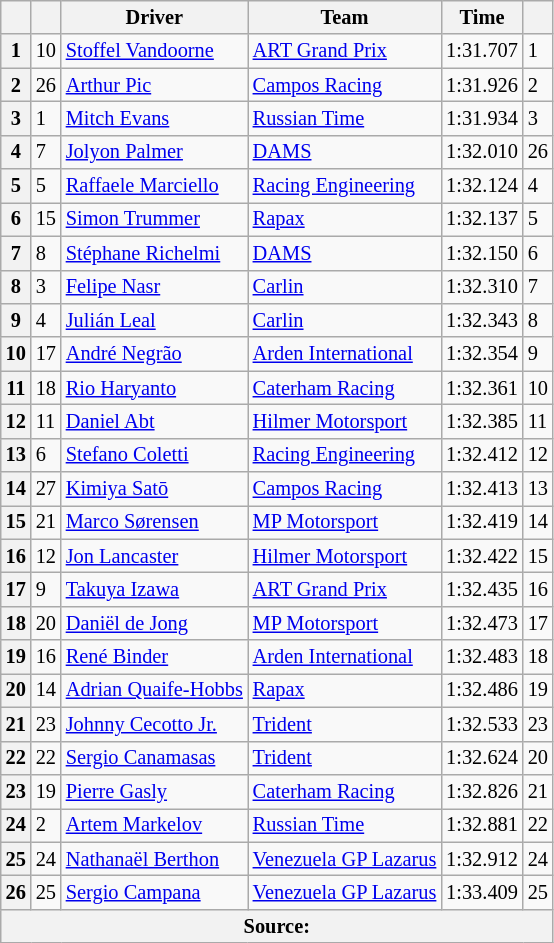<table class="wikitable" style="font-size:85%">
<tr>
<th></th>
<th></th>
<th>Driver</th>
<th>Team</th>
<th>Time</th>
<th></th>
</tr>
<tr>
<th>1</th>
<td>10</td>
<td> <a href='#'>Stoffel Vandoorne</a></td>
<td><a href='#'>ART Grand Prix</a></td>
<td>1:31.707</td>
<td>1</td>
</tr>
<tr>
<th>2</th>
<td>26</td>
<td> <a href='#'>Arthur Pic</a></td>
<td><a href='#'>Campos Racing</a></td>
<td>1:31.926</td>
<td>2</td>
</tr>
<tr>
<th>3</th>
<td>1</td>
<td> <a href='#'>Mitch Evans</a></td>
<td><a href='#'>Russian Time</a></td>
<td>1:31.934</td>
<td>3</td>
</tr>
<tr>
<th>4</th>
<td>7</td>
<td> <a href='#'>Jolyon Palmer</a></td>
<td><a href='#'>DAMS</a></td>
<td>1:32.010</td>
<td>26</td>
</tr>
<tr>
<th>5</th>
<td>5</td>
<td> <a href='#'>Raffaele Marciello</a></td>
<td><a href='#'>Racing Engineering</a></td>
<td>1:32.124</td>
<td>4</td>
</tr>
<tr>
<th>6</th>
<td>15</td>
<td> <a href='#'>Simon Trummer</a></td>
<td><a href='#'>Rapax</a></td>
<td>1:32.137</td>
<td>5</td>
</tr>
<tr>
<th>7</th>
<td>8</td>
<td> <a href='#'>Stéphane Richelmi</a></td>
<td><a href='#'>DAMS</a></td>
<td>1:32.150</td>
<td>6</td>
</tr>
<tr>
<th>8</th>
<td>3</td>
<td> <a href='#'>Felipe Nasr</a></td>
<td><a href='#'>Carlin</a></td>
<td>1:32.310</td>
<td>7</td>
</tr>
<tr>
<th>9</th>
<td>4</td>
<td> <a href='#'>Julián Leal</a></td>
<td><a href='#'>Carlin</a></td>
<td>1:32.343</td>
<td>8</td>
</tr>
<tr>
<th>10</th>
<td>17</td>
<td> <a href='#'>André Negrão</a></td>
<td><a href='#'>Arden International</a></td>
<td>1:32.354</td>
<td>9</td>
</tr>
<tr>
<th>11</th>
<td>18</td>
<td> <a href='#'>Rio Haryanto</a></td>
<td><a href='#'>Caterham Racing</a></td>
<td>1:32.361</td>
<td>10</td>
</tr>
<tr>
<th>12</th>
<td>11</td>
<td> <a href='#'>Daniel Abt</a></td>
<td><a href='#'>Hilmer Motorsport</a></td>
<td>1:32.385</td>
<td>11</td>
</tr>
<tr>
<th>13</th>
<td>6</td>
<td> <a href='#'>Stefano Coletti</a></td>
<td><a href='#'>Racing Engineering</a></td>
<td>1:32.412</td>
<td>12</td>
</tr>
<tr>
<th>14</th>
<td>27</td>
<td> <a href='#'>Kimiya Satō</a></td>
<td><a href='#'>Campos Racing</a></td>
<td>1:32.413</td>
<td>13</td>
</tr>
<tr>
<th>15</th>
<td>21</td>
<td> <a href='#'>Marco Sørensen</a></td>
<td><a href='#'>MP Motorsport</a></td>
<td>1:32.419</td>
<td>14</td>
</tr>
<tr>
<th>16</th>
<td>12</td>
<td> <a href='#'>Jon Lancaster</a></td>
<td><a href='#'>Hilmer Motorsport</a></td>
<td>1:32.422</td>
<td>15</td>
</tr>
<tr>
<th>17</th>
<td>9</td>
<td> <a href='#'>Takuya Izawa</a></td>
<td><a href='#'>ART Grand Prix</a></td>
<td>1:32.435</td>
<td>16</td>
</tr>
<tr>
<th>18</th>
<td>20</td>
<td> <a href='#'>Daniël de Jong</a></td>
<td><a href='#'>MP Motorsport</a></td>
<td>1:32.473</td>
<td>17</td>
</tr>
<tr>
<th>19</th>
<td>16</td>
<td> <a href='#'>René Binder</a></td>
<td><a href='#'>Arden International</a></td>
<td>1:32.483</td>
<td>18</td>
</tr>
<tr>
<th>20</th>
<td>14</td>
<td> <a href='#'>Adrian Quaife-Hobbs</a></td>
<td><a href='#'>Rapax</a></td>
<td>1:32.486</td>
<td>19</td>
</tr>
<tr>
<th>21</th>
<td>23</td>
<td> <a href='#'>Johnny Cecotto Jr.</a></td>
<td><a href='#'>Trident</a></td>
<td>1:32.533</td>
<td>23</td>
</tr>
<tr>
<th>22</th>
<td>22</td>
<td> <a href='#'>Sergio Canamasas</a></td>
<td><a href='#'>Trident</a></td>
<td>1:32.624</td>
<td>20</td>
</tr>
<tr>
<th>23</th>
<td>19</td>
<td> <a href='#'>Pierre Gasly</a></td>
<td><a href='#'>Caterham Racing</a></td>
<td>1:32.826</td>
<td>21</td>
</tr>
<tr>
<th>24</th>
<td>2</td>
<td> <a href='#'>Artem Markelov</a></td>
<td><a href='#'>Russian Time</a></td>
<td>1:32.881</td>
<td>22</td>
</tr>
<tr>
<th>25</th>
<td>24</td>
<td> <a href='#'>Nathanaël Berthon</a></td>
<td><a href='#'>Venezuela GP Lazarus</a></td>
<td>1:32.912</td>
<td>24</td>
</tr>
<tr>
<th>26</th>
<td>25</td>
<td> <a href='#'>Sergio Campana</a></td>
<td><a href='#'>Venezuela GP Lazarus</a></td>
<td>1:33.409</td>
<td>25</td>
</tr>
<tr>
<th colspan="7">Source:</th>
</tr>
</table>
